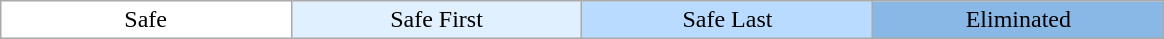<table class="wikitable" style="margin:1em auto; text-align:center;">
<tr>
<td style="background:white; width:10%;">Safe</td>
<td style="background:#e0f0ff; width:10%;">Safe First</td>
<td style="background:#b8dbff; width:10%;">Safe Last</td>
<td style="background:#8ab8e6; width:10%;">Eliminated</td>
</tr>
</table>
